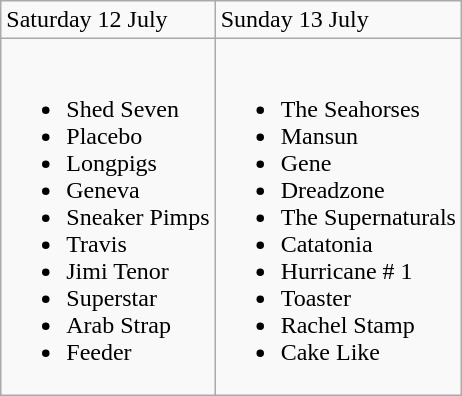<table class="wikitable">
<tr>
<td>Saturday 12 July</td>
<td>Sunday 13 July</td>
</tr>
<tr valign="top">
<td><br><ul><li>Shed Seven</li><li>Placebo</li><li>Longpigs</li><li>Geneva</li><li>Sneaker Pimps</li><li>Travis</li><li>Jimi Tenor</li><li>Superstar</li><li>Arab Strap</li><li>Feeder</li></ul></td>
<td><br><ul><li>The Seahorses</li><li>Mansun</li><li>Gene</li><li>Dreadzone</li><li>The Supernaturals</li><li>Catatonia</li><li>Hurricane # 1</li><li>Toaster</li><li>Rachel Stamp</li><li>Cake Like</li></ul></td>
</tr>
</table>
